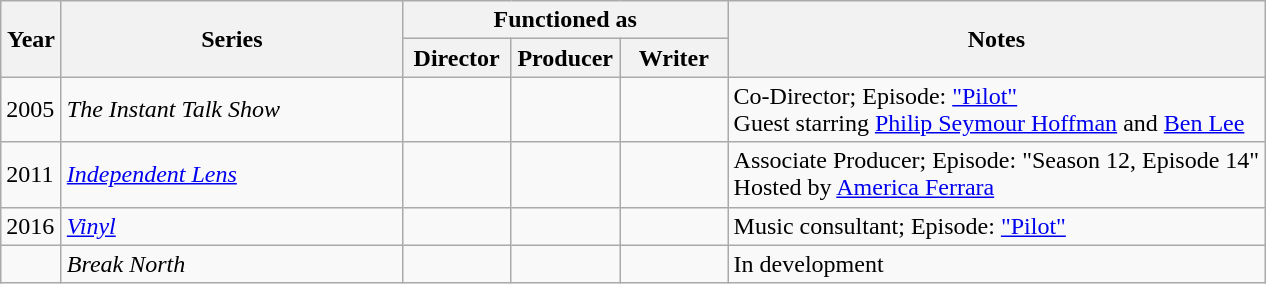<table class="wikitable" style="margin-right: 0;">
<tr>
<th rowspan="2" style="width:33px;">Year</th>
<th rowspan="2" style="width:220px;">Series</th>
<th colspan="3">Functioned as</th>
<th rowspan="2">Notes</th>
</tr>
<tr>
<th style="width:65px;">Director</th>
<th style="width:65px;">Producer</th>
<th width=65>Writer</th>
</tr>
<tr>
<td>2005</td>
<td><em>The Instant Talk Show</em></td>
<td></td>
<td></td>
<td></td>
<td>Co-Director; Episode: <a href='#'>"Pilot"</a><br>Guest starring <a href='#'>Philip Seymour Hoffman</a> and <a href='#'>Ben Lee</a></td>
</tr>
<tr>
<td>2011</td>
<td><em><a href='#'>Independent Lens</a></em></td>
<td></td>
<td></td>
<td></td>
<td>Associate Producer; Episode: "Season 12, Episode 14"<br>Hosted by <a href='#'>America Ferrara</a></td>
</tr>
<tr>
<td>2016</td>
<td><em><a href='#'>Vinyl</a></em></td>
<td></td>
<td></td>
<td></td>
<td>Music consultant; Episode: <a href='#'>"Pilot"</a></td>
</tr>
<tr>
<td></td>
<td><em>Break North</em></td>
<td></td>
<td></td>
<td></td>
<td>In development</td>
</tr>
</table>
